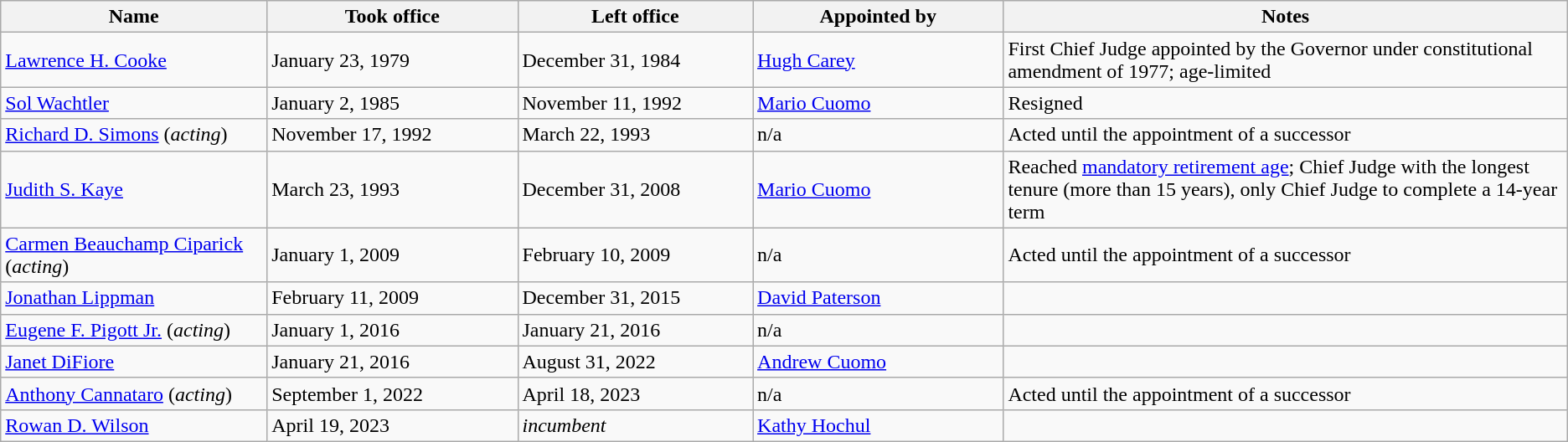<table class="wikitable sortable">
<tr>
<th width="17%">Name</th>
<th width="16%">Took office</th>
<th width="15%">Left office</th>
<th width="16%">Appointed by</th>
<th>Notes</th>
</tr>
<tr>
<td><a href='#'>Lawrence H. Cooke</a></td>
<td data-sort-value="1979-01-23">January 23, 1979</td>
<td data-sort-value="1984-12-31">December 31, 1984</td>
<td><a href='#'>Hugh Carey</a></td>
<td>First Chief Judge appointed by the Governor under constitutional amendment of 1977; age-limited</td>
</tr>
<tr>
<td><a href='#'>Sol Wachtler</a></td>
<td data-sort-value="1985-01-02">January 2, 1985</td>
<td data-sort-value="1992-11-11">November 11, 1992</td>
<td><a href='#'>Mario Cuomo</a></td>
<td>Resigned</td>
</tr>
<tr>
<td><a href='#'>Richard D. Simons</a> (<em>acting</em>)</td>
<td data-sort-value="1992-11-17">November 17, 1992</td>
<td data-sort-value="1993-03-22">March 22, 1993</td>
<td>n/a</td>
<td>Acted until the appointment of a successor</td>
</tr>
<tr>
<td><a href='#'>Judith S. Kaye</a></td>
<td data-sort-value="1993-3-23">March 23, 1993</td>
<td data-sort-value="2008-12-31">December 31, 2008</td>
<td><a href='#'>Mario Cuomo</a></td>
<td>Reached <a href='#'>mandatory retirement age</a>; Chief Judge with the longest tenure (more than 15 years), only Chief Judge to complete a 14-year term</td>
</tr>
<tr>
<td><a href='#'>Carmen Beauchamp Ciparick</a> (<em>acting</em>)</td>
<td data-sort-value="2009-01-01">January 1, 2009</td>
<td data-sort-value="2009-02-10">February 10, 2009</td>
<td>n/a</td>
<td>Acted until the appointment of a successor</td>
</tr>
<tr>
<td><a href='#'>Jonathan Lippman</a></td>
<td data-sort-value="2009-2-11">February 11, 2009</td>
<td data-sort-value="2015-12-31">December 31, 2015</td>
<td><a href='#'>David Paterson</a></td>
<td></td>
</tr>
<tr>
<td><a href='#'>Eugene F. Pigott Jr.</a> (<em>acting</em>)</td>
<td data-sort-value="2016-01-01">January 1, 2016</td>
<td data-sort-value="2016-1-21">January 21, 2016</td>
<td>n/a</td>
<td></td>
</tr>
<tr>
<td><a href='#'>Janet DiFiore</a></td>
<td data-sort-value="2016-01-21">January 21, 2016</td>
<td data-sort-value="2017-09-27">August 31, 2022</td>
<td><a href='#'>Andrew Cuomo</a></td>
<td></td>
</tr>
<tr>
<td><a href='#'>Anthony Cannataro</a> (<em>acting</em>)</td>
<td data-sort-value="2022-09-01">September 1, 2022</td>
<td data-sort-value="2023-04-18">April 18, 2023</td>
<td>n/a</td>
<td>Acted until the appointment of a successor</td>
</tr>
<tr>
<td><a href='#'>Rowan D. Wilson</a></td>
<td data-sort-value="2023-04-19">April 19, 2023</td>
<td><em>incumbent</em></td>
<td><a href='#'>Kathy Hochul</a></td>
<td></td>
</tr>
</table>
